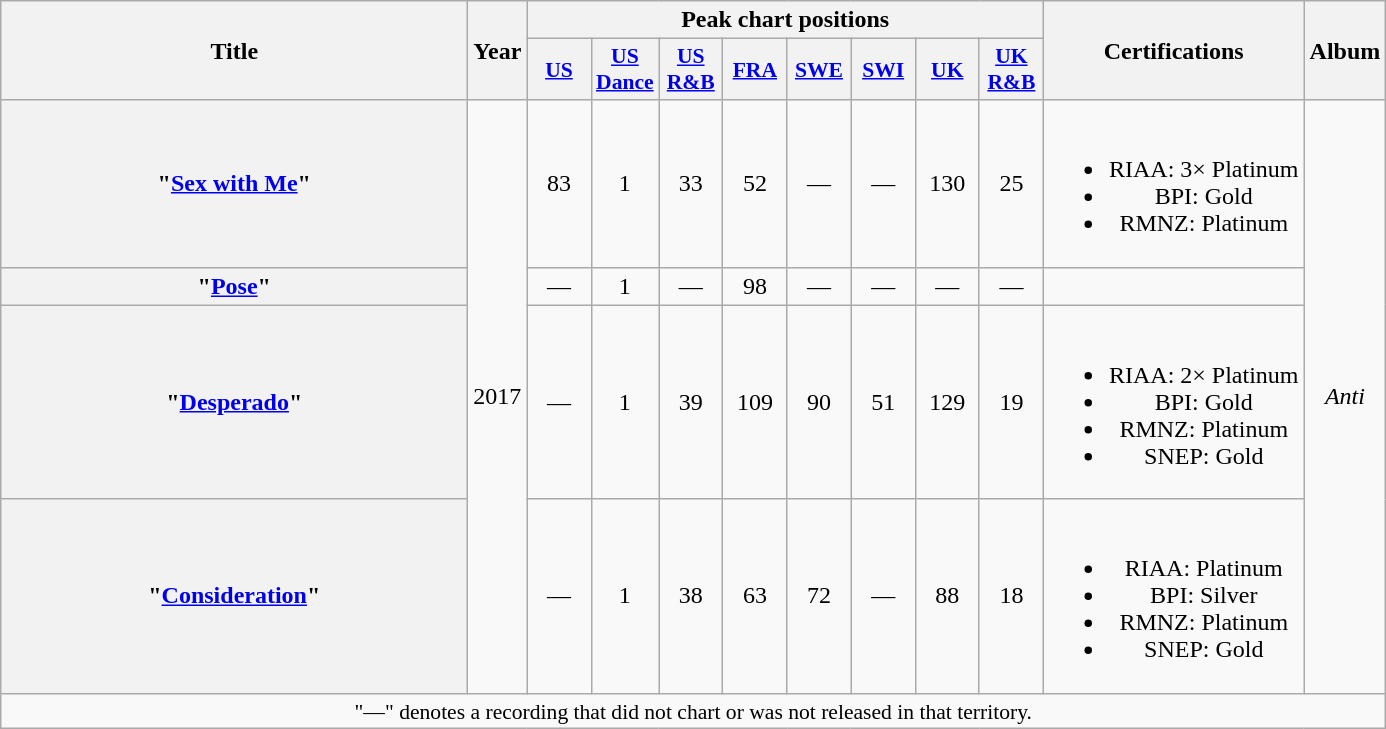<table class="wikitable plainrowheaders" style="text-align:center;" border="1">
<tr>
<th scope="col" rowspan="2" style="width:19em;">Title</th>
<th scope="col" rowspan="2">Year</th>
<th scope="col" colspan="8">Peak chart positions</th>
<th scope="col" rowspan="2">Certifications</th>
<th scope="col" rowspan="2">Album</th>
</tr>
<tr>
<th scope="col" style="width:2.5em;font-size:90%;"><a href='#'>US</a><br></th>
<th scope="col" style="width:2.5em;font-size:90%;"><a href='#'>US<br>Dance</a><br></th>
<th scope="col" style="width:2.5em;font-size:90%;"><a href='#'>US<br>R&B</a><br></th>
<th scope="col" style="width:2.5em;font-size:90%;"><a href='#'>FRA</a><br></th>
<th scope="col" style="width:2.5em;font-size:90%;"><a href='#'>SWE</a><br></th>
<th scope="col" style="width:2.5em;font-size:90%;"><a href='#'>SWI</a><br></th>
<th scope="col" style="width:2.5em;font-size:90%;"><a href='#'>UK</a><br></th>
<th scope="col" style="width:2.5em;font-size:90%;"><a href='#'>UK<br>R&B</a><br></th>
</tr>
<tr>
<th scope="row">"<a href='#'>Sex with Me</a>"</th>
<td rowspan="4">2017</td>
<td>83</td>
<td>1</td>
<td>33</td>
<td>52</td>
<td>—</td>
<td>—</td>
<td>130</td>
<td>25</td>
<td><br><ul><li>RIAA: 3× Platinum</li><li>BPI: Gold</li><li>RMNZ: Platinum</li></ul></td>
<td rowspan="4"><em>Anti</em></td>
</tr>
<tr>
<th scope="row">"<a href='#'>Pose</a>"</th>
<td>—</td>
<td>1</td>
<td>—</td>
<td>98</td>
<td>—</td>
<td>—</td>
<td>—</td>
<td>—</td>
<td></td>
</tr>
<tr>
<th scope="row">"<a href='#'>Desperado</a>"</th>
<td>—</td>
<td>1</td>
<td>39</td>
<td>109</td>
<td>90</td>
<td>51</td>
<td>129</td>
<td>19</td>
<td><br><ul><li>RIAA: 2× Platinum</li><li>BPI: Gold</li><li>RMNZ: Platinum</li><li>SNEP: Gold</li></ul></td>
</tr>
<tr>
<th scope="row">"<a href='#'>Consideration</a>"<br></th>
<td>—</td>
<td>1</td>
<td>38</td>
<td>63</td>
<td>72</td>
<td>—</td>
<td>88</td>
<td>18</td>
<td><br><ul><li>RIAA: Platinum</li><li>BPI: Silver</li><li>RMNZ: Platinum</li><li>SNEP: Gold</li></ul></td>
</tr>
<tr>
<td colspan="12" style="font-size:90%">"—" denotes a recording that did not chart or was not released in that territory.</td>
</tr>
</table>
